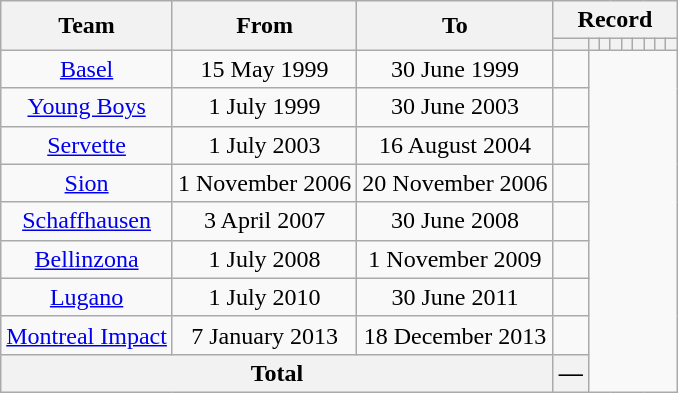<table class="wikitable" style="text-align: center">
<tr>
<th rowspan="2">Team</th>
<th rowspan="2">From</th>
<th rowspan="2">To</th>
<th colspan="9">Record</th>
</tr>
<tr>
<th></th>
<th></th>
<th></th>
<th></th>
<th></th>
<th></th>
<th></th>
<th></th>
<th></th>
</tr>
<tr>
<td><a href='#'>Basel</a></td>
<td>15 May 1999</td>
<td>30 June 1999<br></td>
<td></td>
</tr>
<tr>
<td><a href='#'>Young Boys</a></td>
<td>1 July 1999</td>
<td>30 June 2003<br></td>
<td><br></td>
</tr>
<tr>
<td><a href='#'>Servette</a></td>
<td>1 July 2003</td>
<td>16 August 2004<br></td>
<td><br></td>
</tr>
<tr>
<td><a href='#'>Sion</a></td>
<td>1 November 2006</td>
<td>20 November 2006<br></td>
<td></td>
</tr>
<tr>
<td><a href='#'>Schaffhausen</a></td>
<td>3 April 2007</td>
<td>30 June 2008<br></td>
<td><br></td>
</tr>
<tr>
<td><a href='#'>Bellinzona</a></td>
<td>1 July 2008</td>
<td>1 November 2009<br></td>
<td><br></td>
</tr>
<tr>
<td><a href='#'>Lugano</a></td>
<td>1 July 2010</td>
<td>30 June 2011<br></td>
<td></td>
</tr>
<tr>
<td><a href='#'>Montreal Impact</a></td>
<td>7 January 2013</td>
<td>18 December 2013<br></td>
<td><br></td>
</tr>
<tr>
<th colspan="3">Total<br></th>
<th>—</th>
</tr>
</table>
